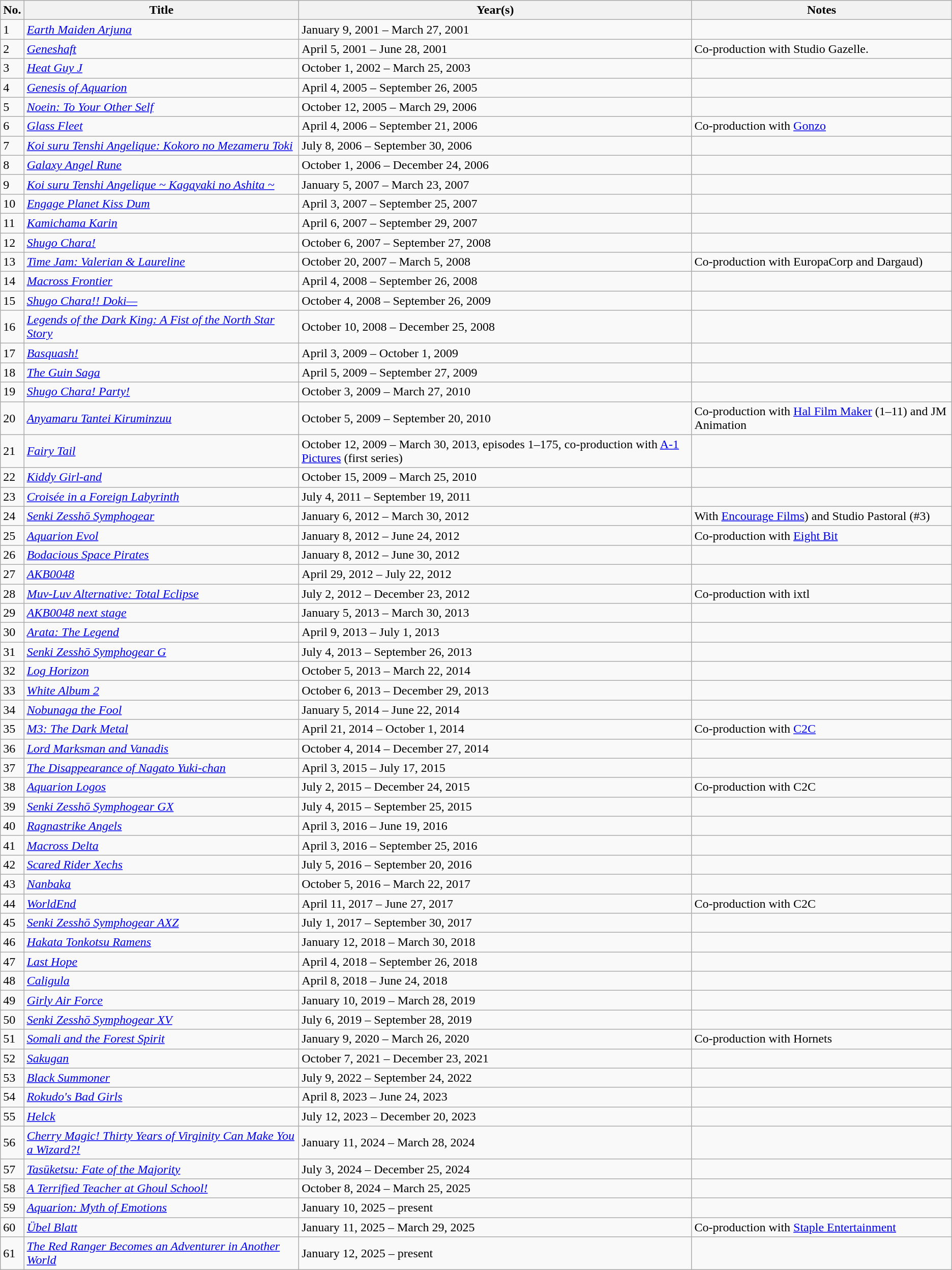<table class="wikitable sortable">
<tr>
<th>No.</th>
<th>Title</th>
<th>Year(s)</th>
<th>Notes</th>
</tr>
<tr>
<td>1</td>
<td><em><a href='#'>Earth Maiden Arjuna</a></em></td>
<td>January 9, 2001 – March 27, 2001</td>
<td></td>
</tr>
<tr>
<td>2</td>
<td><em><a href='#'>Geneshaft</a></em></td>
<td>April 5, 2001 – June 28, 2001</td>
<td>Co-production with Studio Gazelle.</td>
</tr>
<tr>
<td>3</td>
<td><em><a href='#'>Heat Guy J</a></em></td>
<td>October 1, 2002 – March 25, 2003</td>
<td></td>
</tr>
<tr>
<td>4</td>
<td><em><a href='#'>Genesis of Aquarion</a></em></td>
<td>April 4, 2005 – September 26, 2005</td>
<td></td>
</tr>
<tr>
<td>5</td>
<td><em><a href='#'>Noein: To Your Other Self</a></em></td>
<td>October 12, 2005 – March 29, 2006</td>
<td></td>
</tr>
<tr>
<td>6</td>
<td><em><a href='#'>Glass Fleet</a></em></td>
<td>April 4, 2006 – September 21, 2006</td>
<td>Co-production with <a href='#'>Gonzo</a></td>
</tr>
<tr>
<td>7</td>
<td><em><a href='#'>Koi suru Tenshi Angelique: Kokoro no Mezameru Toki</a></em></td>
<td>July 8, 2006 – September 30, 2006</td>
<td></td>
</tr>
<tr>
<td>8</td>
<td><em><a href='#'>Galaxy Angel Rune</a></em></td>
<td>October 1, 2006 – December 24, 2006</td>
<td></td>
</tr>
<tr>
<td>9</td>
<td><em><a href='#'>Koi suru Tenshi Angelique ~ Kagayaki no Ashita ~</a></em></td>
<td>January 5, 2007 – March 23, 2007</td>
<td></td>
</tr>
<tr>
<td>10</td>
<td><em><a href='#'>Engage Planet Kiss Dum</a></em></td>
<td>April 3, 2007 – September 25, 2007</td>
<td></td>
</tr>
<tr>
<td>11</td>
<td><em><a href='#'>Kamichama Karin</a></em></td>
<td>April 6, 2007 – September 29, 2007</td>
<td></td>
</tr>
<tr>
<td>12</td>
<td><em><a href='#'>Shugo Chara!</a></em></td>
<td>October 6, 2007 – September 27, 2008</td>
<td></td>
</tr>
<tr>
<td>13</td>
<td><em><a href='#'>Time Jam: Valerian & Laureline</a></em></td>
<td>October 20, 2007 – March 5, 2008</td>
<td>Co-production with EuropaCorp and Dargaud)</td>
</tr>
<tr>
<td>14</td>
<td><em><a href='#'>Macross Frontier</a></em></td>
<td>April 4, 2008 – September 26, 2008</td>
<td></td>
</tr>
<tr>
<td>15</td>
<td><em><a href='#'>Shugo Chara!! Doki—</a></em></td>
<td>October 4, 2008 – September 26, 2009</td>
<td></td>
</tr>
<tr>
<td>16</td>
<td><em><a href='#'>Legends of the Dark King: A Fist of the North Star Story</a></em></td>
<td>October 10, 2008 – December 25, 2008</td>
<td></td>
</tr>
<tr>
<td>17</td>
<td><em><a href='#'>Basquash!</a></em></td>
<td>April 3, 2009 – October 1, 2009</td>
<td></td>
</tr>
<tr>
<td>18</td>
<td><em><a href='#'>The Guin Saga</a></em></td>
<td>April 5, 2009 – September 27, 2009</td>
<td></td>
</tr>
<tr>
<td>19</td>
<td><em><a href='#'>Shugo Chara! Party!</a></em></td>
<td>October 3, 2009 – March 27, 2010</td>
<td></td>
</tr>
<tr>
<td>20</td>
<td><em><a href='#'>Anyamaru Tantei Kiruminzuu</a></em></td>
<td>October 5, 2009 – September 20, 2010</td>
<td>Co-production with <a href='#'>Hal Film Maker</a> (1–11) and JM Animation</td>
</tr>
<tr>
<td>21</td>
<td><em><a href='#'>Fairy Tail</a></em></td>
<td>October 12, 2009 – March 30, 2013, episodes 1–175, co-production with <a href='#'>A-1 Pictures</a> (first series)</td>
</tr>
<tr>
<td>22</td>
<td><em><a href='#'>Kiddy Girl-and</a></em></td>
<td>October 15, 2009 – March 25, 2010</td>
<td></td>
</tr>
<tr>
<td>23</td>
<td><em><a href='#'>Croisée in a Foreign Labyrinth</a></em></td>
<td>July 4, 2011 – September 19, 2011</td>
<td></td>
</tr>
<tr>
<td>24</td>
<td><em><a href='#'>Senki Zesshō Symphogear</a></em></td>
<td>January 6, 2012 – March 30, 2012</td>
<td>With <a href='#'>Encourage Films</a>) and Studio Pastoral (#3)</td>
</tr>
<tr>
<td>25</td>
<td><em><a href='#'>Aquarion Evol</a></em></td>
<td>January 8, 2012 – June 24, 2012</td>
<td>Co-production with <a href='#'>Eight Bit</a></td>
</tr>
<tr>
<td>26</td>
<td><em><a href='#'>Bodacious Space Pirates</a></em></td>
<td>January 8, 2012 – June 30, 2012</td>
<td></td>
</tr>
<tr>
<td>27</td>
<td><em><a href='#'>AKB0048</a></em></td>
<td>April 29, 2012 – July 22, 2012</td>
<td></td>
</tr>
<tr>
<td>28</td>
<td><em><a href='#'>Muv-Luv Alternative: Total Eclipse</a></em></td>
<td>July 2, 2012 – December 23, 2012</td>
<td>Co-production with ixtl</td>
</tr>
<tr>
<td>29</td>
<td><em><a href='#'>AKB0048 next stage</a></em></td>
<td>January 5, 2013 – March 30, 2013</td>
<td></td>
</tr>
<tr>
<td>30</td>
<td><em><a href='#'>Arata: The Legend</a></em></td>
<td>April 9, 2013 – July 1, 2013</td>
<td></td>
</tr>
<tr>
<td>31</td>
<td><em><a href='#'>Senki Zesshō Symphogear G</a></em></td>
<td>July 4, 2013 – September 26, 2013</td>
<td></td>
</tr>
<tr>
<td>32</td>
<td><em><a href='#'>Log Horizon</a></em></td>
<td>October 5, 2013 – March 22, 2014</td>
<td></td>
</tr>
<tr>
<td>33</td>
<td><em><a href='#'>White Album 2</a></em></td>
<td>October 6, 2013 – December 29, 2013</td>
<td></td>
</tr>
<tr>
<td>34</td>
<td><em><a href='#'>Nobunaga the Fool</a></em></td>
<td>January 5, 2014 – June 22, 2014</td>
<td></td>
</tr>
<tr>
<td>35</td>
<td><em><a href='#'>M3: The Dark Metal</a></em></td>
<td>April 21, 2014 – October 1, 2014</td>
<td>Co-production with <a href='#'>C2C</a></td>
</tr>
<tr>
<td>36</td>
<td><em><a href='#'>Lord Marksman and Vanadis</a></em></td>
<td>October 4, 2014 – December 27, 2014</td>
<td></td>
</tr>
<tr>
<td>37</td>
<td><em><a href='#'>The Disappearance of Nagato Yuki-chan</a></em></td>
<td>April 3, 2015 – July 17, 2015</td>
<td></td>
</tr>
<tr>
<td>38</td>
<td><em><a href='#'>Aquarion Logos</a></em></td>
<td>July 2, 2015 – December 24, 2015</td>
<td>Co-production with C2C</td>
</tr>
<tr>
<td>39</td>
<td><em><a href='#'>Senki Zesshō Symphogear GX</a></em></td>
<td>July 4, 2015 – September 25, 2015</td>
<td></td>
</tr>
<tr>
<td>40</td>
<td><em><a href='#'>Ragnastrike Angels</a></em></td>
<td>April 3, 2016 – June 19, 2016</td>
<td></td>
</tr>
<tr>
<td>41</td>
<td><em><a href='#'>Macross Delta</a></em></td>
<td>April 3, 2016 – September 25, 2016</td>
<td></td>
</tr>
<tr>
<td>42</td>
<td><em><a href='#'>Scared Rider Xechs</a></em></td>
<td>July 5, 2016 – September 20, 2016</td>
<td></td>
</tr>
<tr>
<td>43</td>
<td><em><a href='#'>Nanbaka</a></em></td>
<td>October 5, 2016 – March 22, 2017</td>
<td></td>
</tr>
<tr>
<td>44</td>
<td><em><a href='#'>WorldEnd</a></em></td>
<td>April 11, 2017 – June 27, 2017</td>
<td>Co-production with C2C</td>
</tr>
<tr>
<td>45</td>
<td><em><a href='#'>Senki Zesshō Symphogear AXZ</a></em></td>
<td>July 1, 2017 – September 30, 2017</td>
<td></td>
</tr>
<tr>
<td>46</td>
<td><em><a href='#'>Hakata Tonkotsu Ramens</a></em></td>
<td>January 12, 2018 – March 30, 2018</td>
<td></td>
</tr>
<tr>
<td>47</td>
<td><em><a href='#'>Last Hope</a></em></td>
<td>April 4, 2018 – September 26, 2018</td>
<td></td>
</tr>
<tr>
<td>48</td>
<td><em><a href='#'>Caligula</a></em></td>
<td>April 8, 2018 – June 24, 2018</td>
<td></td>
</tr>
<tr>
<td>49</td>
<td><em><a href='#'>Girly Air Force</a></em></td>
<td>January 10, 2019 – March 28, 2019</td>
<td></td>
</tr>
<tr>
<td>50</td>
<td><em><a href='#'>Senki Zesshō Symphogear XV</a></em></td>
<td>July 6, 2019 – September 28, 2019</td>
<td></td>
</tr>
<tr>
<td>51</td>
<td><em><a href='#'>Somali and the Forest Spirit</a></em></td>
<td>January 9, 2020 – March 26, 2020</td>
<td>Co-production with Hornets</td>
</tr>
<tr>
<td>52</td>
<td><em><a href='#'>Sakugan</a></em></td>
<td>October 7, 2021 – December 23, 2021</td>
<td></td>
</tr>
<tr>
<td>53</td>
<td><em><a href='#'>Black Summoner</a></em></td>
<td>July 9, 2022 – September 24, 2022</td>
<td></td>
</tr>
<tr>
<td>54</td>
<td><em><a href='#'>Rokudo's Bad Girls</a></em></td>
<td>April 8, 2023 – June 24, 2023</td>
<td></td>
</tr>
<tr>
<td>55</td>
<td><em><a href='#'>Helck</a></em></td>
<td>July 12, 2023 – December 20, 2023</td>
<td></td>
</tr>
<tr>
<td>56</td>
<td><em><a href='#'>Cherry Magic! Thirty Years of Virginity Can Make You a Wizard?!</a></em></td>
<td>January 11, 2024 – March 28, 2024</td>
<td></td>
</tr>
<tr>
<td>57</td>
<td><em><a href='#'>Tasūketsu: Fate of the Majority</a></em></td>
<td>July 3, 2024 – December 25, 2024</td>
<td></td>
</tr>
<tr>
<td>58</td>
<td><em><a href='#'>A Terrified Teacher at Ghoul School!</a></em></td>
<td>October 8, 2024 – March 25, 2025</td>
<td></td>
</tr>
<tr>
<td>59</td>
<td><em><a href='#'>Aquarion: Myth of Emotions</a></em></td>
<td>January 10, 2025 – present</td>
<td></td>
</tr>
<tr>
<td>60</td>
<td><em><a href='#'>Übel Blatt</a></em></td>
<td>January 11, 2025 – March 29, 2025</td>
<td>Co-production with <a href='#'>Staple Entertainment</a></td>
</tr>
<tr>
<td>61</td>
<td><em><a href='#'>The Red Ranger Becomes an Adventurer in Another World</a></em></td>
<td>January 12, 2025 – present</td>
<td></td>
</tr>
</table>
